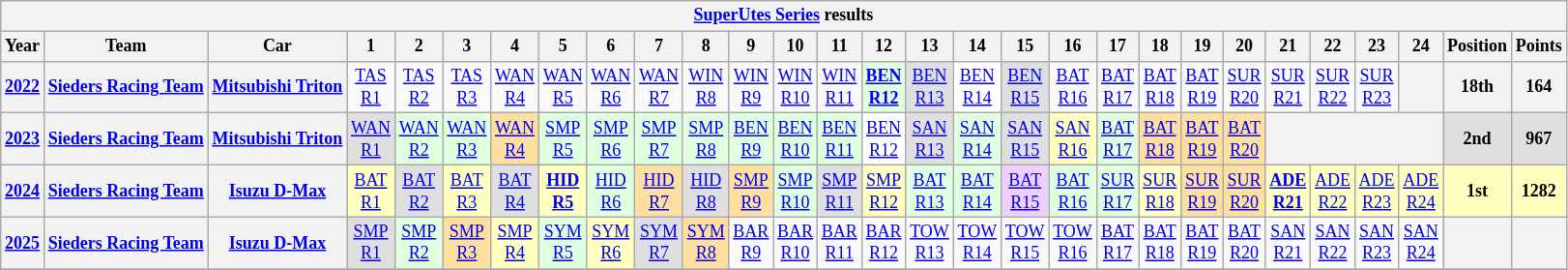<table class="wikitable" style="text-align:center; font-size:75%">
<tr>
<th colspan=30><a href='#'>SuperUtes Series</a> results</th>
</tr>
<tr>
<th>Year</th>
<th>Team</th>
<th>Car</th>
<th>1</th>
<th>2</th>
<th>3</th>
<th>4</th>
<th>5</th>
<th>6</th>
<th>7</th>
<th>8</th>
<th>9</th>
<th>10</th>
<th>11</th>
<th>12</th>
<th>13</th>
<th>14</th>
<th>15</th>
<th>16</th>
<th>17</th>
<th>18</th>
<th>19</th>
<th>20</th>
<th>21</th>
<th>22</th>
<th>23</th>
<th>24</th>
<th>Position</th>
<th>Points</th>
</tr>
<tr>
<th><a href='#'>2022</a></th>
<th><a href='#'>Sieders Racing Team</a></th>
<th><a href='#'>Mitsubishi Triton</a></th>
<td><a href='#'>TAS<br>R1</a></td>
<td><a href='#'>TAS<br>R2</a></td>
<td><a href='#'>TAS<br>R3</a></td>
<td><a href='#'>WAN<br>R4</a></td>
<td><a href='#'>WAN<br>R5</a></td>
<td><a href='#'>WAN<br>R6</a></td>
<td><a href='#'>WAN<br>R7</a></td>
<td><a href='#'>WIN<br>R8</a></td>
<td><a href='#'>WIN<br>R9</a></td>
<td><a href='#'>WIN<br>R10</a></td>
<td><a href='#'>WIN<br>R11</a></td>
<td style="background: #dfffdf"><strong><a href='#'>BEN<br>R12</a><br></strong></td>
<td style="background: #dfdfdf"><a href='#'>BEN<br>R13</a><br></td>
<td style="background: #ffffff"><a href='#'>BEN<br>R14</a><br></td>
<td style="background: #dfdfdf"><a href='#'>BEN<br>R15</a><br></td>
<td><a href='#'>BAT<br>R16</a></td>
<td><a href='#'>BAT<br>R17</a></td>
<td><a href='#'>BAT<br>R18</a></td>
<td><a href='#'>BAT<br>R19</a></td>
<td><a href='#'>SUR<br>R20</a></td>
<td><a href='#'>SUR<br>R21</a></td>
<td><a href='#'>SUR<br>R22</a></td>
<td><a href='#'>SUR<br>R23</a></td>
<th></th>
<th>18th</th>
<th>164</th>
</tr>
<tr>
<th><a href='#'>2023</a></th>
<th><a href='#'>Sieders Racing Team</a></th>
<th><a href='#'>Mitsubishi Triton</a></th>
<td style="background: #dfdfdf"><a href='#'>WAN<br>R1</a><br></td>
<td style="background: #dfffdf"><a href='#'>WAN<br>R2</a><br></td>
<td style="background: #dfffdf"><a href='#'>WAN<br>R3</a><br></td>
<td style="background: #ffdf9f"><a href='#'>WAN<br>R4</a><br></td>
<td style="background: #dfffdf"><a href='#'>SMP<br>R5</a><br></td>
<td style="background: #dfffdf"><a href='#'>SMP<br>R6</a><br></td>
<td style="background: #dfffdf"><a href='#'>SMP<br>R7</a><br></td>
<td style="background: #dfffdf"><a href='#'>SMP<br>R8</a><br></td>
<td style="background: #dfffdf"><a href='#'>BEN<br>R9</a><br></td>
<td style="background: #dfffdf"><a href='#'>BEN<br>R10</a><br></td>
<td style="background: #dfffdf"><a href='#'>BEN<br>R11</a><br></td>
<td style="background: #ffffff"><a href='#'>BEN<br>R12</a><br></td>
<td style="background: #dfdfdf"><a href='#'>SAN<br>R13</a><br></td>
<td style="background: #dfffdf"><a href='#'>SAN<br>R14</a><br></td>
<td style="background: #dfdfdf"><a href='#'>SAN<br>R15</a><br></td>
<td style="background: #ffffbf"><a href='#'>SAN<br>R16</a><br></td>
<td style="background: #dfffdf"><a href='#'>BAT<br>R17</a><br></td>
<td style="background: #ffdf9f"><a href='#'>BAT<br>R18</a><br></td>
<td style="background: #ffdf9f"><a href='#'>BAT<br>R19</a><br></td>
<td style="background: #ffdf9f"><a href='#'>BAT<br>R20</a><br></td>
<th colspan=4></th>
<td style="background: #dfdfdf" align="center"><strong>2nd</strong></td>
<td style="background: #dfdfdf" align="center"><strong>967</strong></td>
</tr>
<tr>
<th><a href='#'>2024</a></th>
<th><a href='#'>Sieders Racing Team</a></th>
<th><a href='#'>Isuzu D-Max</a></th>
<td style="background: #ffffbf"><a href='#'>BAT<br>R1</a><br></td>
<td style="background: #dfdfdf"><a href='#'>BAT<br>R2</a><br></td>
<td style="background: #ffffbf"><a href='#'>BAT<br>R3</a><br></td>
<td style="background: #dfdfdf"><a href='#'>BAT<br>R4</a><br></td>
<td style="background: #ffffbf"><strong><a href='#'>HID<br>R5</a><br></strong></td>
<td style="background: #dfffdf"><a href='#'>HID<br>R6</a><br></td>
<td style="background: #ffdf9f"><a href='#'>HID<br>R7</a><br></td>
<td style="background: #dfdfdf"><a href='#'>HID<br>R8</a><br></td>
<td style="background: #ffdf9f"><a href='#'>SMP<br>R9</a><br></td>
<td style="background: #dfffdf"><a href='#'>SMP<br>R10</a><br></td>
<td style="background: #dfdfdf"><a href='#'>SMP<br>R11</a><br></td>
<td style="background: #ffffbf"><a href='#'>SMP<br>R12</a><br></td>
<td style="background: #dfffdf"><a href='#'>BAT<br>R13</a><br></td>
<td style="background: #dfffdf"><a href='#'>BAT<br>R14</a><br></td>
<td style="background: #efcfff"><a href='#'>BAT<br>R15</a><br></td>
<td style="background: #dfffdf"><a href='#'>BAT<br>R16</a><br></td>
<td style="background: #dfffdf"><a href='#'>SUR<br>R17</a><br></td>
<td style="background: #ffffbf"><a href='#'>SUR<br>R18</a><br></td>
<td style="background: #ffdf9f"><a href='#'>SUR<br>R19</a><br></td>
<td style="background: #ffdf9f"><a href='#'>SUR<br>R20</a><br></td>
<td style="background: #ffffbf"><strong><a href='#'>ADE<br>R21</a><br></strong></td>
<td style="background: #ffffbf"><a href='#'>ADE<br>R22</a><br></td>
<td style="background: #ffffbf"><a href='#'>ADE<br>R23</a><br></td>
<td style="background: #ffffbf"><a href='#'>ADE<br>R24</a><br></td>
<td style="background: #ffffbf" align="center"><strong>1st</strong></td>
<td style="background: #ffffbf" align="center"><strong>1282</strong></td>
</tr>
<tr>
<th><a href='#'>2025</a></th>
<th><a href='#'>Sieders Racing Team</a></th>
<th><a href='#'>Isuzu D-Max</a></th>
<td style="background: #dfdfdf"><a href='#'>SMP<br>R1</a><br></td>
<td style="background: #dfffdf"><a href='#'>SMP<br>R2</a><br></td>
<td style="background: #ffdf9f"><a href='#'>SMP<br>R3</a><br></td>
<td style="background: #ffffbf"><a href='#'>SMP<br>R4</a><br></td>
<td style="background: #dfffdf"><a href='#'>SYM<br>R5</a><br></td>
<td style="background: #ffffbf"><a href='#'>SYM<br>R6</a><br></td>
<td style="background: #dfdfdf"><a href='#'>SYM<br>R7</a><br></td>
<td style="background: #ffdf9f"><a href='#'>SYM<br>R8</a><br></td>
<td style="background: #"><a href='#'>BAR<br>R9</a><br></td>
<td style="background: #"><a href='#'>BAR<br>R10</a><br></td>
<td style="background: #"><a href='#'>BAR<br>R11</a><br></td>
<td style="background: #"><a href='#'>BAR<br>R12</a><br></td>
<td style="background: #"><a href='#'>TOW<br>R13</a><br></td>
<td style="background: #"><a href='#'>TOW<br>R14</a><br></td>
<td style="background: #"><a href='#'>TOW<br>R15</a><br></td>
<td style="background: #"><a href='#'>TOW<br>R16</a><br></td>
<td style="background: #"><a href='#'>BAT<br>R17</a><br></td>
<td style="background: #"><a href='#'>BAT<br>R18</a><br></td>
<td style="background: #"><a href='#'>BAT<br>R19</a><br></td>
<td style="background: #"><a href='#'>BAT<br>R20</a><br></td>
<td style="background: #"><a href='#'>SAN<br>R21</a><br></td>
<td style="background: #"><a href='#'>SAN<br>R22</a><br></td>
<td style="background: #"><a href='#'>SAN<br>R23</a><br></td>
<td style="background: #"><a href='#'>SAN<br>R24</a><br></td>
<th></th>
<th></th>
</tr>
<tr>
</tr>
</table>
